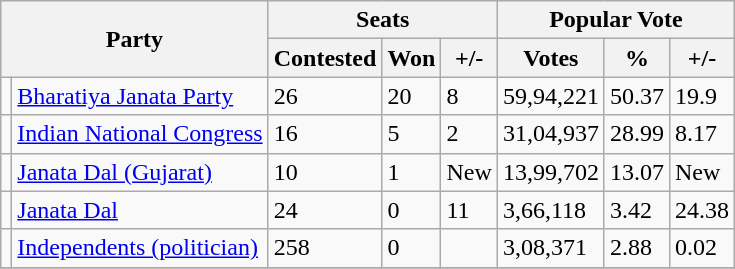<table class="wikitable">
<tr>
<th colspan="2" rowspan="2">Party</th>
<th colspan="3">Seats</th>
<th colspan="3">Popular Vote</th>
</tr>
<tr>
<th>Contested</th>
<th>Won</th>
<th>+/-</th>
<th>Votes</th>
<th>%</th>
<th>+/-</th>
</tr>
<tr>
<td></td>
<td><a href='#'>Bharatiya Janata Party</a></td>
<td>26</td>
<td>20</td>
<td>8</td>
<td>59,94,221</td>
<td>50.37</td>
<td>19.9</td>
</tr>
<tr>
<td></td>
<td><a href='#'>Indian National Congress</a></td>
<td>16</td>
<td>5</td>
<td>2</td>
<td>31,04,937</td>
<td>28.99</td>
<td>8.17</td>
</tr>
<tr>
<td></td>
<td><a href='#'>Janata Dal (Gujarat)</a></td>
<td>10</td>
<td>1</td>
<td>New</td>
<td>13,99,702</td>
<td>13.07</td>
<td>New</td>
</tr>
<tr>
<td></td>
<td><a href='#'>Janata Dal</a></td>
<td>24</td>
<td>0</td>
<td>11</td>
<td>3,66,118</td>
<td>3.42</td>
<td>24.38</td>
</tr>
<tr>
<td></td>
<td><a href='#'>Independents (politician)</a></td>
<td>258</td>
<td>0</td>
<td></td>
<td>3,08,371</td>
<td>2.88</td>
<td>0.02</td>
</tr>
<tr>
</tr>
</table>
